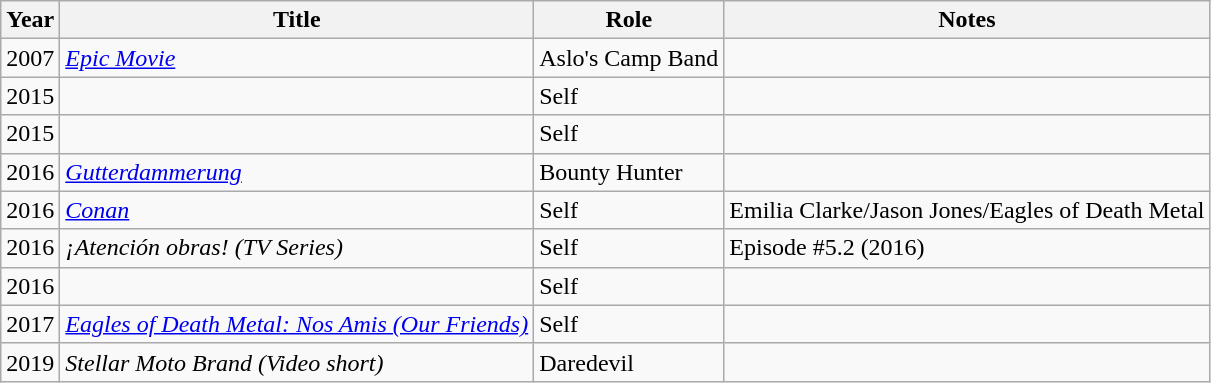<table class="wikitable">
<tr>
<th>Year</th>
<th>Title</th>
<th>Role</th>
<th>Notes</th>
</tr>
<tr>
<td>2007</td>
<td><em><a href='#'>Epic Movie</a></em></td>
<td>Aslo's Camp Band</td>
<td></td>
</tr>
<tr>
<td>2015</td>
<td><em></em></td>
<td>Self</td>
<td></td>
</tr>
<tr>
<td>2015</td>
<td><em></em></td>
<td>Self</td>
<td></td>
</tr>
<tr>
<td>2016</td>
<td><a href='#'><em>Gutterdammerung</em></a></td>
<td>Bounty Hunter</td>
<td></td>
</tr>
<tr>
<td>2016</td>
<td><em><a href='#'>Conan</a></em></td>
<td>Self</td>
<td>Emilia Clarke/Jason Jones/Eagles of Death Metal</td>
</tr>
<tr>
<td>2016</td>
<td><em>¡Atención obras! (TV Series)</em></td>
<td>Self</td>
<td>Episode #5.2 (2016)</td>
</tr>
<tr>
<td>2016</td>
<td><em></em></td>
<td>Self</td>
<td></td>
</tr>
<tr>
<td>2017</td>
<td><em><a href='#'>Eagles of Death Metal: Nos Amis (Our Friends)</a></em></td>
<td>Self</td>
<td></td>
</tr>
<tr>
<td>2019</td>
<td><em>Stellar Moto Brand (Video short)</em></td>
<td>Daredevil</td>
<td></td>
</tr>
</table>
